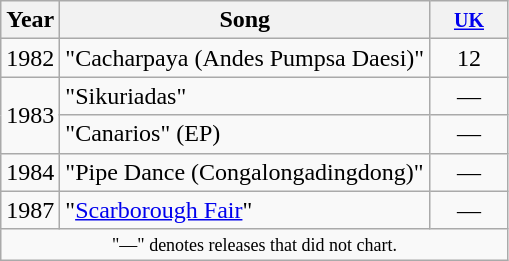<table class="wikitable">
<tr>
<th>Year</th>
<th>Song</th>
<th style="width:45px;"><small><a href='#'>UK</a></small><br></th>
</tr>
<tr>
<td>1982</td>
<td>"Cacharpaya (Andes Pumpsa Daesi)"</td>
<td align=center>12</td>
</tr>
<tr>
<td rowspan="2">1983</td>
<td>"Sikuriadas"</td>
<td align=center>—</td>
</tr>
<tr>
<td>"Canarios" (EP)</td>
<td align=center>—</td>
</tr>
<tr>
<td>1984</td>
<td>"Pipe Dance (Congalongadingdong)"</td>
<td align=center>—</td>
</tr>
<tr>
<td>1987</td>
<td>"<a href='#'>Scarborough Fair</a>"</td>
<td align=center>—</td>
</tr>
<tr>
<td colspan="4" style="text-align:center; font-size:9pt;">"—" denotes releases that did not chart.</td>
</tr>
</table>
